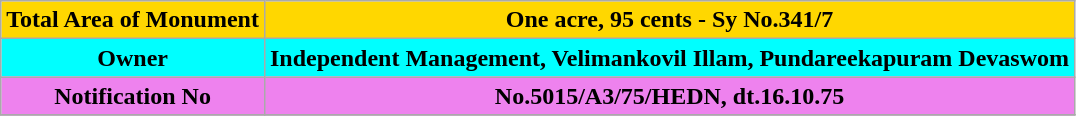<table class="wikitable">
<tr>
<th style="background:gold">Total Area of Monument</th>
<th style="background:gold">One acre, 95 cents - Sy No.341/7</th>
</tr>
<tr>
<th style="background:cyan">Owner</th>
<th style="background:cyan">Independent Management, Velimankovil Illam, Pundareekapuram Devaswom</th>
</tr>
<tr>
<th style="background:violet">Notification No</th>
<th style="background:violet">No.5015/A3/75/HEDN, dt.16.10.75</th>
</tr>
<tr>
</tr>
</table>
